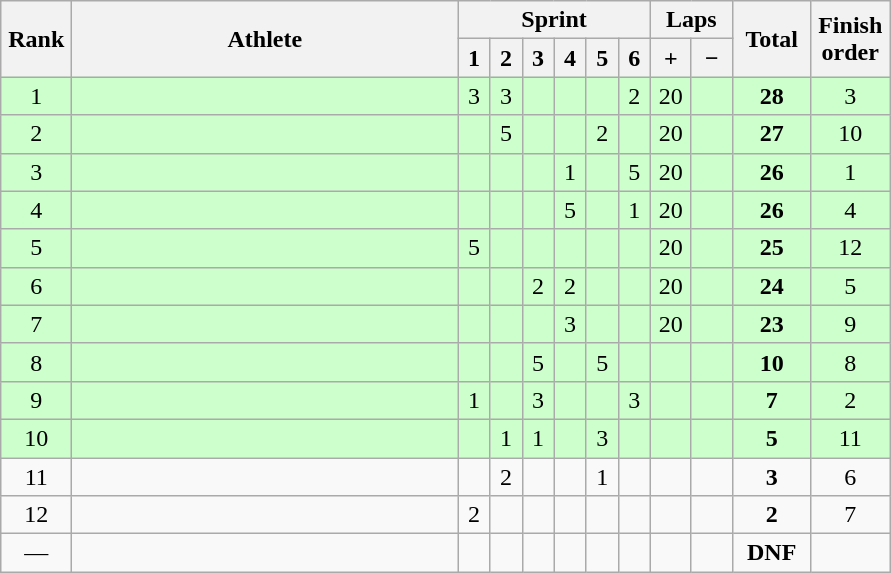<table class="wikitable" style="text-align:center">
<tr>
<th rowspan=2 width=40>Rank</th>
<th rowspan=2 width=250>Athlete</th>
<th colspan=6>Sprint</th>
<th colspan=2>Laps</th>
<th rowspan=2 width=45>Total</th>
<th rowspan=2 width=45>Finish order</th>
</tr>
<tr>
<th width=14>1</th>
<th width=14>2</th>
<th width=14>3</th>
<th width=14>4</th>
<th width=14>5</th>
<th width=14>6</th>
<th width=20>+</th>
<th width=20>−</th>
</tr>
<tr bgcolor="ccffcc">
<td>1</td>
<td align=left></td>
<td>3</td>
<td>3</td>
<td></td>
<td></td>
<td></td>
<td>2</td>
<td>20</td>
<td></td>
<td><strong>28</strong></td>
<td>3</td>
</tr>
<tr bgcolor="ccffcc">
<td>2</td>
<td align=left></td>
<td></td>
<td>5</td>
<td></td>
<td></td>
<td>2</td>
<td></td>
<td>20</td>
<td></td>
<td><strong>27</strong></td>
<td>10</td>
</tr>
<tr bgcolor="ccffcc">
<td>3</td>
<td align=left></td>
<td></td>
<td></td>
<td></td>
<td>1</td>
<td></td>
<td>5</td>
<td>20</td>
<td></td>
<td><strong>26</strong></td>
<td>1</td>
</tr>
<tr bgcolor="ccffcc">
<td>4</td>
<td align=left></td>
<td></td>
<td></td>
<td></td>
<td>5</td>
<td></td>
<td>1</td>
<td>20</td>
<td></td>
<td><strong>26</strong></td>
<td>4</td>
</tr>
<tr bgcolor="ccffcc">
<td>5</td>
<td align=left></td>
<td>5</td>
<td></td>
<td></td>
<td></td>
<td></td>
<td></td>
<td>20</td>
<td></td>
<td><strong>25</strong></td>
<td>12</td>
</tr>
<tr bgcolor="ccffcc">
<td>6</td>
<td align=left></td>
<td></td>
<td></td>
<td>2</td>
<td>2</td>
<td></td>
<td></td>
<td>20</td>
<td></td>
<td><strong>24</strong></td>
<td>5</td>
</tr>
<tr bgcolor="ccffcc">
<td>7</td>
<td align=left></td>
<td></td>
<td></td>
<td></td>
<td>3</td>
<td></td>
<td></td>
<td>20</td>
<td></td>
<td><strong>23</strong></td>
<td>9</td>
</tr>
<tr bgcolor="ccffcc">
<td>8</td>
<td align=left></td>
<td></td>
<td></td>
<td>5</td>
<td></td>
<td>5</td>
<td></td>
<td></td>
<td></td>
<td><strong>10</strong></td>
<td>8</td>
</tr>
<tr bgcolor="ccffcc">
<td>9</td>
<td align=left></td>
<td>1</td>
<td></td>
<td>3</td>
<td></td>
<td></td>
<td>3</td>
<td></td>
<td></td>
<td><strong>7</strong></td>
<td>2</td>
</tr>
<tr bgcolor="ccffcc">
<td>10</td>
<td align=left></td>
<td></td>
<td>1</td>
<td>1</td>
<td></td>
<td>3</td>
<td></td>
<td></td>
<td></td>
<td><strong>5</strong></td>
<td>11</td>
</tr>
<tr>
<td>11</td>
<td align=left></td>
<td></td>
<td>2</td>
<td></td>
<td></td>
<td>1</td>
<td></td>
<td></td>
<td></td>
<td><strong>3</strong></td>
<td>6</td>
</tr>
<tr>
<td>12</td>
<td align=left></td>
<td>2</td>
<td></td>
<td></td>
<td></td>
<td></td>
<td></td>
<td></td>
<td></td>
<td><strong>2</strong></td>
<td>7</td>
</tr>
<tr>
<td>—</td>
<td align=left></td>
<td></td>
<td></td>
<td></td>
<td></td>
<td></td>
<td></td>
<td></td>
<td></td>
<td><strong>DNF</strong></td>
<td></td>
</tr>
</table>
